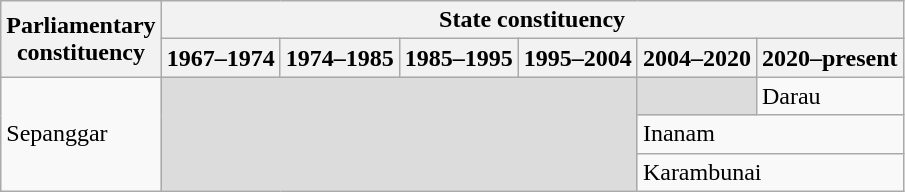<table class=wikitable>
<tr>
<th rowspan=2>Parliamentary<br>constituency</th>
<th colspan=6>State constituency</th>
</tr>
<tr>
<th>1967–1974</th>
<th>1974–1985</th>
<th>1985–1995</th>
<th>1995–2004</th>
<th>2004–2020</th>
<th>2020–present</th>
</tr>
<tr>
<td rowspan="3">Sepanggar</td>
<td colspan="4" rowspan="3" bgcolor=dcdcdc></td>
<td bgcolor="dcdcdc"></td>
<td>Darau</td>
</tr>
<tr>
<td colspan="2">Inanam</td>
</tr>
<tr>
<td colspan=2>Karambunai</td>
</tr>
</table>
